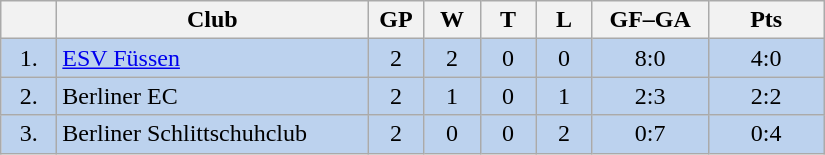<table class="wikitable">
<tr>
<th width="30"></th>
<th width="200">Club</th>
<th width="30">GP</th>
<th width="30">W</th>
<th width="30">T</th>
<th width="30">L</th>
<th width="70">GF–GA</th>
<th width="70">Pts</th>
</tr>
<tr bgcolor="#BCD2EE" align="center">
<td>1.</td>
<td align="left"><a href='#'>ESV Füssen</a></td>
<td>2</td>
<td>2</td>
<td>0</td>
<td>0</td>
<td>8:0</td>
<td>4:0</td>
</tr>
<tr bgcolor=#BCD2EE align="center">
<td>2.</td>
<td align="left">Berliner EC</td>
<td>2</td>
<td>1</td>
<td>0</td>
<td>1</td>
<td>2:3</td>
<td>2:2</td>
</tr>
<tr bgcolor=#BCD2EE align="center">
<td>3.</td>
<td align="left">Berliner Schlittschuhclub</td>
<td>2</td>
<td>0</td>
<td>0</td>
<td>2</td>
<td>0:7</td>
<td>0:4</td>
</tr>
</table>
